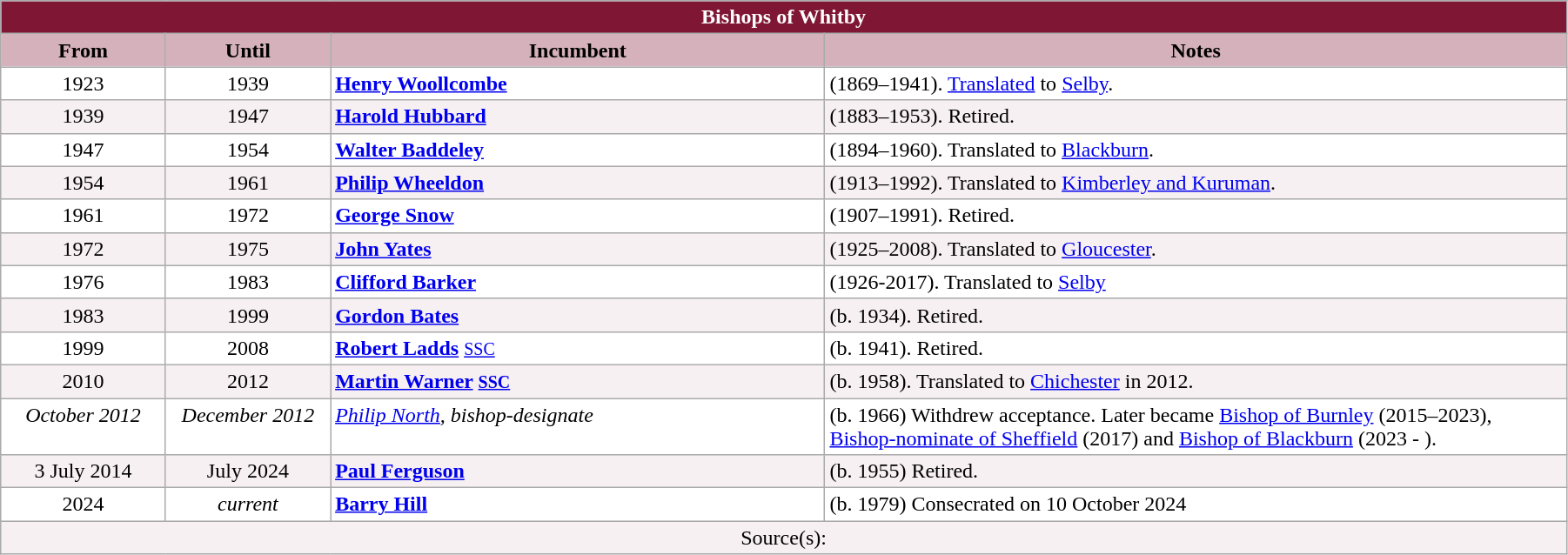<table class="wikitable" style="width:95%;" border="1" cellpadding="2">
<tr>
<th colspan="4" style="background-color: #7F1734; color: white;">Bishops of Whitby</th>
</tr>
<tr valign=top>
<th style="background-color:#D4B1BB" width="10%">From</th>
<th style="background-color:#D4B1BB" width="10%">Until</th>
<th style="background-color:#D4B1BB" width="30%">Incumbent</th>
<th style="background-color:#D4B1BB" width="45%">Notes</th>
</tr>
<tr valign=top bgcolor="white">
<td align="center">1923</td>
<td align="center">1939</td>
<td><strong><a href='#'>Henry Woollcombe</a></strong></td>
<td>(1869–1941). <a href='#'>Translated</a> to <a href='#'>Selby</a>.</td>
</tr>
<tr valign=top bgcolor="#F7F0F2">
<td align="center">1939</td>
<td align="center">1947</td>
<td><strong><a href='#'>Harold Hubbard</a></strong></td>
<td>(1883–1953). Retired.</td>
</tr>
<tr valign=top bgcolor="white">
<td align="center">1947</td>
<td align="center">1954</td>
<td><strong><a href='#'>Walter Baddeley</a></strong></td>
<td>(1894–1960). Translated to <a href='#'>Blackburn</a>.</td>
</tr>
<tr valign=top bgcolor="#F7F0F2">
<td align="center">1954</td>
<td align="center">1961</td>
<td><strong><a href='#'>Philip Wheeldon</a></strong></td>
<td>(1913–1992). Translated to <a href='#'>Kimberley and Kuruman</a>.</td>
</tr>
<tr valign=top bgcolor="white">
<td align="center">1961</td>
<td align="center">1972</td>
<td><strong><a href='#'>George Snow</a></strong></td>
<td>(1907–1991). Retired.</td>
</tr>
<tr valign=top bgcolor="#F7F0F2">
<td align="center">1972</td>
<td align="center">1975</td>
<td><strong><a href='#'>John Yates</a></strong></td>
<td>(1925–2008). Translated to <a href='#'>Gloucester</a>.</td>
</tr>
<tr valign=top bgcolor="white">
<td align="center">1976</td>
<td align="center">1983</td>
<td><strong><a href='#'>Clifford Barker</a></strong></td>
<td>(1926-2017). Translated to <a href='#'>Selby</a></td>
</tr>
<tr valign=top bgcolor="#F7F0F2">
<td align="center">1983</td>
<td align="center">1999</td>
<td><strong><a href='#'>Gordon Bates</a></strong></td>
<td>(b. 1934). Retired.</td>
</tr>
<tr valign=top bgcolor="white">
<td align="center">1999</td>
<td align="center">2008</td>
<td><strong><a href='#'>Robert Ladds</a></strong> <small><a href='#'>SSC</a></small></td>
<td>(b. 1941). Retired.</td>
</tr>
<tr valign=top bgcolor="#F7F0F2">
<td align="center">2010</td>
<td align="center">2012</td>
<td><strong><a href='#'>Martin Warner</a> <small><a href='#'>SSC</a></small></strong></td>
<td>(b. 1958). Translated to <a href='#'>Chichester</a> in 2012.</td>
</tr>
<tr valign=top bgcolor="white">
<td align="center"><em>October 2012</em></td>
<td align="center"><em>December 2012</em></td>
<td><em><a href='#'>Philip North</a>, bishop-designate</em></td>
<td>(b. 1966) Withdrew acceptance. Later became <a href='#'>Bishop of Burnley</a> (2015–2023), <a href='#'>Bishop-nominate of Sheffield</a> (2017) and <a href='#'>Bishop of Blackburn</a> (2023 -   ).</td>
</tr>
<tr valign=top bgcolor="#F7F0F2">
<td align="center">3 July 2014</td>
<td align="center">July 2024</td>
<td><strong><a href='#'>Paul Ferguson</a></strong></td>
<td>(b. 1955) Retired.</td>
</tr>
<tr valign=top bgcolor="white">
<td align="center">2024</td>
<td align="center"><em>current</em></td>
<td><strong><a href='#'>Barry Hill</a></strong></td>
<td>(b. 1979) Consecrated on 10 October 2024</td>
</tr>
<tr valign=top bgcolor="#F7F0F2">
<td align="center" colspan="4">Source(s):</td>
</tr>
</table>
